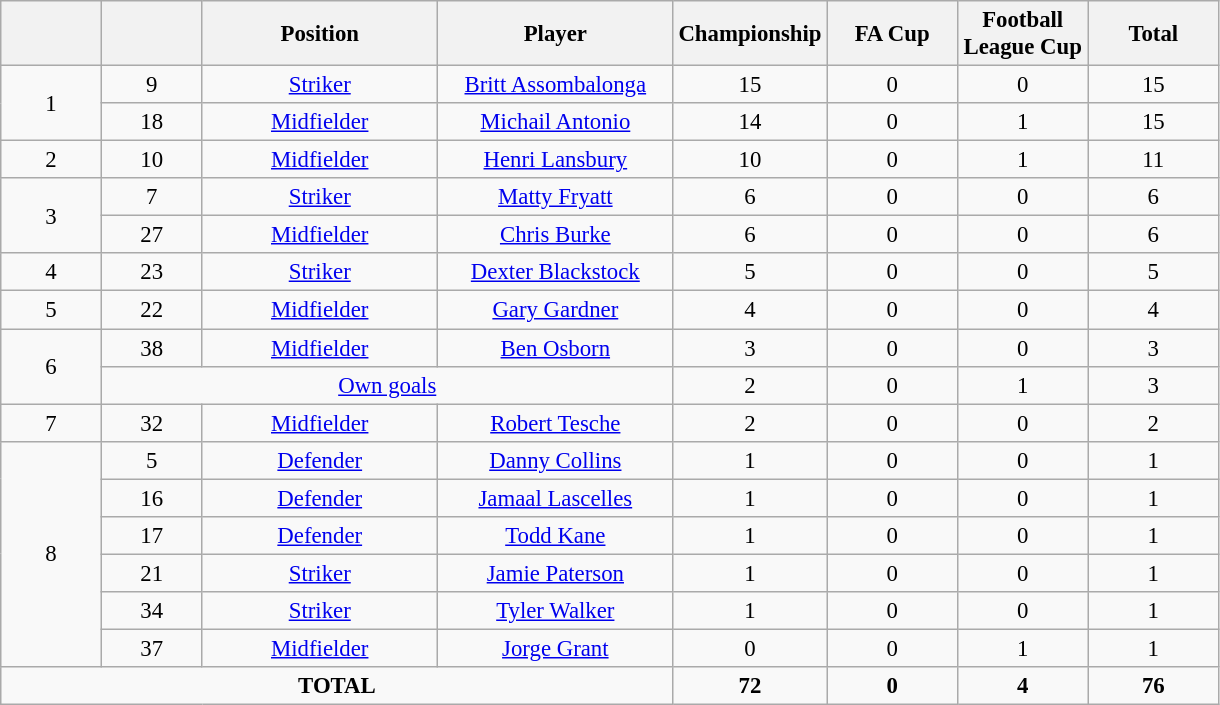<table class="wikitable" style="font-size: 95%; text-align: center;">
<tr>
<th width=60></th>
<th width=60></th>
<th width=150>Position</th>
<th width=150>Player</th>
<th width=80>Championship</th>
<th width=80>FA Cup</th>
<th width=80>Football League Cup</th>
<th width=80>Total</th>
</tr>
<tr>
<td rowspan="2">1</td>
<td>9</td>
<td><a href='#'>Striker</a></td>
<td><a href='#'>Britt Assombalonga</a></td>
<td>15</td>
<td>0</td>
<td>0</td>
<td>15</td>
</tr>
<tr>
<td>18</td>
<td><a href='#'>Midfielder</a></td>
<td><a href='#'>Michail Antonio</a></td>
<td>14</td>
<td>0</td>
<td>1</td>
<td>15</td>
</tr>
<tr>
<td rowspan="1">2</td>
<td>10</td>
<td><a href='#'>Midfielder</a></td>
<td><a href='#'>Henri Lansbury</a></td>
<td>10</td>
<td>0</td>
<td>1</td>
<td>11</td>
</tr>
<tr>
<td rowspan="2">3</td>
<td>7</td>
<td><a href='#'>Striker</a></td>
<td><a href='#'>Matty Fryatt</a></td>
<td>6</td>
<td>0</td>
<td>0</td>
<td>6</td>
</tr>
<tr>
<td>27</td>
<td><a href='#'>Midfielder</a></td>
<td><a href='#'>Chris Burke</a></td>
<td>6</td>
<td>0</td>
<td>0</td>
<td>6</td>
</tr>
<tr>
<td rowspan="1">4</td>
<td>23</td>
<td><a href='#'>Striker</a></td>
<td><a href='#'>Dexter Blackstock</a></td>
<td>5</td>
<td>0</td>
<td>0</td>
<td>5</td>
</tr>
<tr>
<td rowspan="1">5</td>
<td>22</td>
<td><a href='#'>Midfielder</a></td>
<td><a href='#'>Gary Gardner</a></td>
<td>4</td>
<td>0</td>
<td>0</td>
<td>4</td>
</tr>
<tr>
<td rowspan="2">6</td>
<td>38</td>
<td><a href='#'>Midfielder</a></td>
<td><a href='#'>Ben Osborn</a></td>
<td>3</td>
<td>0</td>
<td>0</td>
<td>3</td>
</tr>
<tr>
<td colspan="3"><a href='#'>Own goals</a></td>
<td>2</td>
<td>0</td>
<td>1</td>
<td>3</td>
</tr>
<tr>
<td rowspan="1">7</td>
<td>32</td>
<td><a href='#'>Midfielder</a></td>
<td><a href='#'>Robert Tesche</a></td>
<td>2</td>
<td>0</td>
<td>0</td>
<td>2</td>
</tr>
<tr>
<td rowspan="6">8</td>
<td>5</td>
<td><a href='#'>Defender</a></td>
<td><a href='#'>Danny Collins</a></td>
<td>1</td>
<td>0</td>
<td>0</td>
<td>1</td>
</tr>
<tr>
<td>16</td>
<td><a href='#'>Defender</a></td>
<td><a href='#'>Jamaal Lascelles</a></td>
<td>1</td>
<td>0</td>
<td>0</td>
<td>1</td>
</tr>
<tr>
<td>17</td>
<td><a href='#'>Defender</a></td>
<td><a href='#'>Todd Kane</a></td>
<td>1</td>
<td>0</td>
<td>0</td>
<td>1</td>
</tr>
<tr>
<td>21</td>
<td><a href='#'>Striker</a></td>
<td><a href='#'>Jamie Paterson</a></td>
<td>1</td>
<td>0</td>
<td>0</td>
<td>1</td>
</tr>
<tr>
<td>34</td>
<td><a href='#'>Striker</a></td>
<td><a href='#'>Tyler Walker</a></td>
<td>1</td>
<td>0</td>
<td>0</td>
<td>1</td>
</tr>
<tr>
<td>37</td>
<td><a href='#'>Midfielder</a></td>
<td><a href='#'>Jorge Grant</a></td>
<td>0</td>
<td>0</td>
<td>1</td>
<td>1</td>
</tr>
<tr>
<td colspan="4"><strong>TOTAL</strong></td>
<td><strong>72</strong></td>
<td><strong>0</strong></td>
<td><strong>4</strong></td>
<td><strong>76</strong></td>
</tr>
</table>
